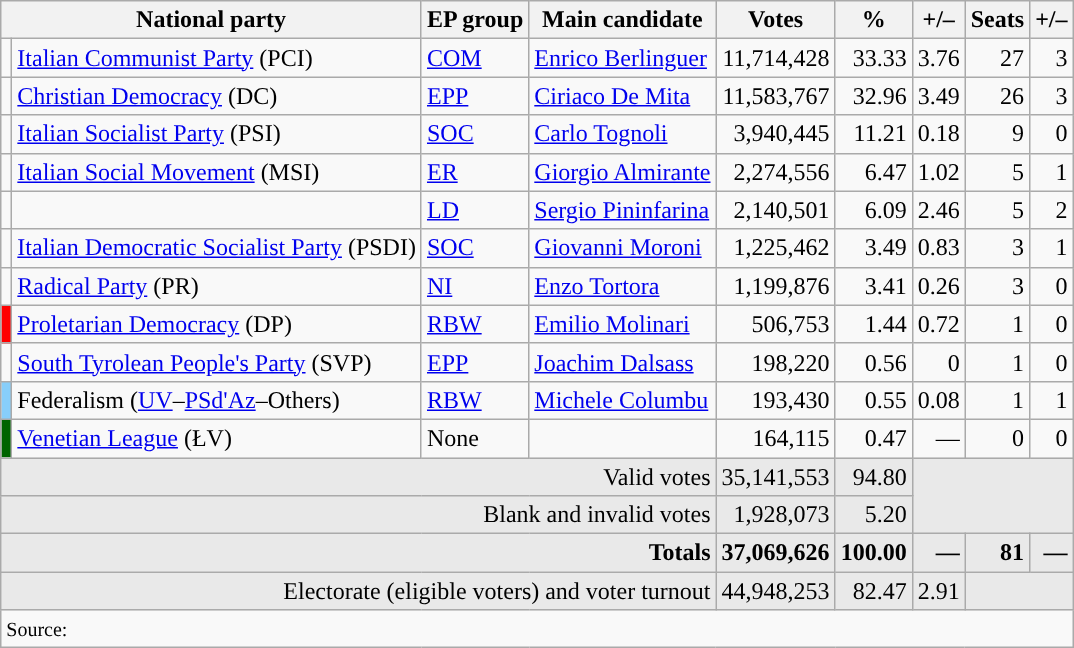<table class=wikitable style=text-align:right>
<tr>
<th text-align:left;" colspan="2">National party</th>
<th>EP group</th>
<th>Main candidate</th>
<th>Votes</th>
<th>%</th>
<th>+/–</th>
<th>Seats</th>
<th>+/–</th>
</tr>
<tr>
<td style="background-color:"></td>
<td align=left><a href='#'>Italian Communist Party</a> (PCI)</td>
<td align=left><a href='#'>COM</a></td>
<td align="left"><a href='#'>Enrico Berlinguer</a></td>
<td align="right">11,714,428</td>
<td align="right">33.33</td>
<td align="right">3.76 </td>
<td align="right">27</td>
<td align="right">3 </td>
</tr>
<tr>
<td style="background-color:"></td>
<td align=left><a href='#'>Christian Democracy</a> (DC)</td>
<td align=left><a href='#'>EPP</a></td>
<td align="left"><a href='#'>Ciriaco De Mita</a></td>
<td align="right">11,583,767</td>
<td align="right">32.96</td>
<td align="right">3.49 </td>
<td align="right">26</td>
<td align="right">3 </td>
</tr>
<tr>
<td style="background-color:"></td>
<td align=left><a href='#'>Italian Socialist Party</a> (PSI)</td>
<td align=left><a href='#'>SOC</a></td>
<td align="left"><a href='#'>Carlo Tognoli</a></td>
<td align="right">3,940,445</td>
<td align="right">11.21</td>
<td align="right">0.18 </td>
<td align="right">9</td>
<td align="right">0 </td>
</tr>
<tr>
<td style="background-color:"></td>
<td align=left><a href='#'>Italian Social Movement</a> (MSI)</td>
<td align=left><a href='#'>ER</a></td>
<td align="left"><a href='#'>Giorgio Almirante</a></td>
<td align="right">2,274,556</td>
<td align="right">6.47</td>
<td align="right">1.02 </td>
<td align="right">5</td>
<td align="right">1 </td>
</tr>
<tr>
<td style="background-color: "></td>
<td align=left></td>
<td align=left><a href='#'>LD</a></td>
<td align="left"><a href='#'>Sergio Pininfarina</a></td>
<td align="right">2,140,501</td>
<td align="right">6.09</td>
<td align="right">2.46 </td>
<td align="right">5</td>
<td align="right">2 </td>
</tr>
<tr>
<td style="background-color: "></td>
<td align=left><a href='#'>Italian Democratic Socialist Party</a> (PSDI)</td>
<td align=left><a href='#'>SOC</a></td>
<td align="left"><a href='#'>Giovanni Moroni</a></td>
<td align="right">1,225,462</td>
<td align="right">3.49</td>
<td align="right">0.83 </td>
<td align="right">3</td>
<td align="right">1 </td>
</tr>
<tr>
<td style="background-color: "></td>
<td align=left><a href='#'>Radical Party</a> (PR)</td>
<td align=left><a href='#'>NI</a></td>
<td align="left"><a href='#'>Enzo Tortora</a></td>
<td align="right">1,199,876</td>
<td align="right">3.41</td>
<td align="right">0.26 </td>
<td align="right">3</td>
<td align="right">0 </td>
</tr>
<tr>
<td style="background-color: red"></td>
<td align=left><a href='#'>Proletarian Democracy</a> (DP)</td>
<td align=left><a href='#'>RBW</a></td>
<td align="left"><a href='#'>Emilio Molinari</a></td>
<td align="right">506,753</td>
<td align="right">1.44</td>
<td align="right">0.72 </td>
<td align="right">1</td>
<td align="right">0 </td>
</tr>
<tr>
<td style="background-color: "></td>
<td align=left><a href='#'>South Tyrolean People's Party</a> (SVP)</td>
<td align=left><a href='#'>EPP</a></td>
<td align="left"><a href='#'>Joachim Dalsass</a></td>
<td align="right">198,220</td>
<td align="right">0.56</td>
<td align="right">0 </td>
<td align="right">1</td>
<td align="right">0 </td>
</tr>
<tr>
<td style="background-color: lightskyblue"></td>
<td align=left>Federalism (<a href='#'>UV</a>–<a href='#'>PSd'Az</a>–Others)</td>
<td align=left><a href='#'>RBW</a></td>
<td align="left"><a href='#'>Michele Columbu</a></td>
<td align="right">193,430</td>
<td align="right">0.55</td>
<td align="right">0.08 </td>
<td align="right">1</td>
<td align="right">1 </td>
</tr>
<tr>
<td style="background-color: darkgreen"></td>
<td align=left><a href='#'>Venetian League</a> (ŁV)</td>
<td align=left>None</td>
<td align="left"></td>
<td align="right">164,115</td>
<td align="right">0.47</td>
<td align="right">—</td>
<td align="right">0</td>
<td align="right">0 </td>
</tr>
<tr style="background-color:#E9E9E9">
<td style="text-align:right;" colspan="4">Valid votes</td>
<td>35,141,553</td>
<td>94.80</td>
<td colspan="4" rowspan="2"></td>
</tr>
<tr style="background-color:#E9E9E9">
<td style="text-align:right;" colspan="4">Blank and invalid votes</td>
<td>1,928,073</td>
<td>5.20</td>
</tr>
<tr style="background-color:#E9E9E9">
<td style="text-align:right;" colspan="4"><strong>Totals</strong></td>
<td><strong>37,069,626</strong></td>
<td><strong>100.00</strong></td>
<td><strong>—</strong></td>
<td><strong>81</strong></td>
<td><strong>—</strong></td>
</tr>
<tr style="background-color:#E9E9E9">
<td colspan="4">Electorate (eligible voters) and voter turnout</td>
<td>44,948,253</td>
<td>82.47</td>
<td>2.91 </td>
<td colspan="2"></td>
</tr>
<tr>
<td align=left colspan=9><small>Source: </small></td>
</tr>
</table>
